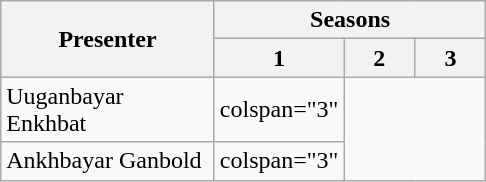<table class="wikitable" width:"80%">
<tr>
<th rowspan="2"  width="135">Presenter</th>
<th colspan="3" style=text-align:center;>Seasons</th>
</tr>
<tr>
<th width="40">1</th>
<th width="40">2</th>
<th width="40">3</th>
</tr>
<tr>
<td>Uuganbayar Enkhbat</td>
<td>colspan="3" </td>
</tr>
<tr>
<td>Ankhbayar Ganbold</td>
<td>colspan="3" </td>
</tr>
</table>
